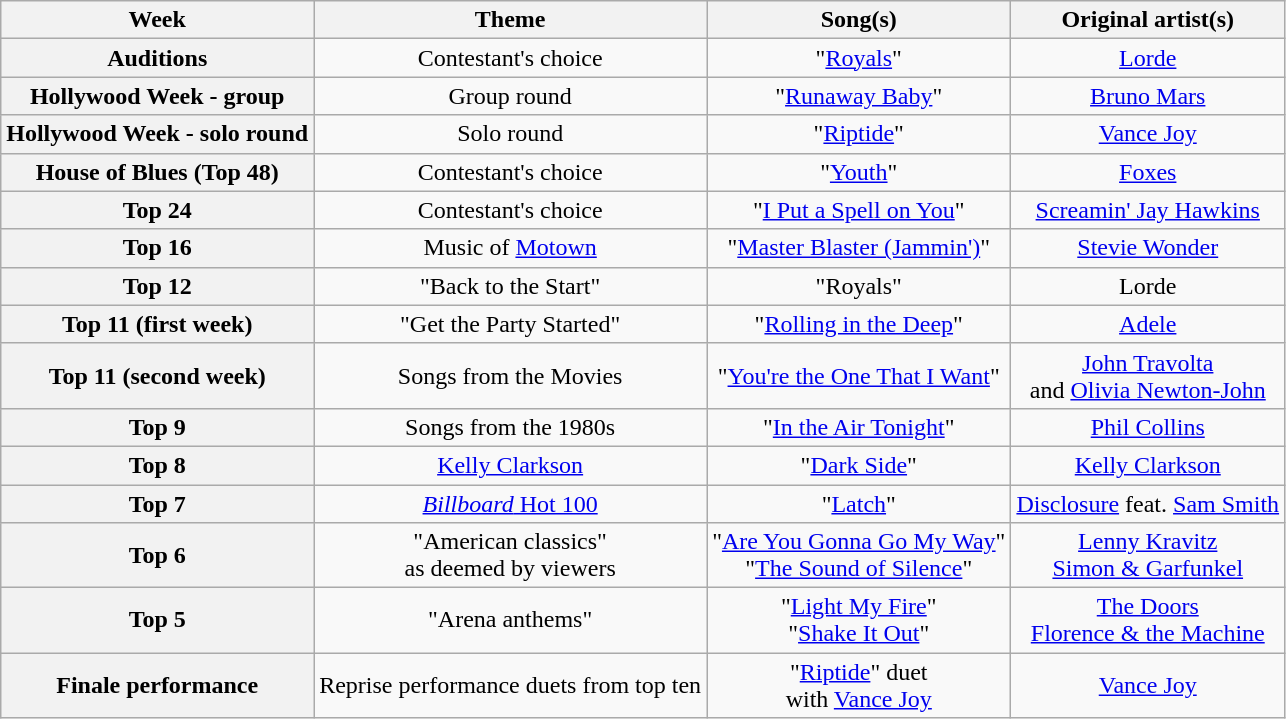<table class="sortable wikitable" style="text-align: center;">
<tr>
<th scope="col">Week</th>
<th scope="col">Theme</th>
<th scope="col">Song(s)</th>
<th scope="col">Original artist(s)</th>
</tr>
<tr>
<th scope="row">Auditions</th>
<td>Contestant's choice</td>
<td>"<a href='#'>Royals</a>"</td>
<td><a href='#'>Lorde</a></td>
</tr>
<tr>
<th scope="row">Hollywood Week - group</th>
<td>Group round</td>
<td>"<a href='#'>Runaway Baby</a>"</td>
<td><a href='#'>Bruno Mars</a></td>
</tr>
<tr>
<th scope="row">Hollywood Week - solo round</th>
<td>Solo round</td>
<td>"<a href='#'>Riptide</a>"</td>
<td><a href='#'>Vance Joy</a></td>
</tr>
<tr>
<th scope="row">House of Blues  (Top 48)</th>
<td>Contestant's choice</td>
<td>"<a href='#'>Youth</a>"</td>
<td><a href='#'>Foxes</a></td>
</tr>
<tr>
<th scope="row">Top 24</th>
<td>Contestant's choice</td>
<td>"<a href='#'>I Put a Spell on You</a>"</td>
<td><a href='#'>Screamin' Jay Hawkins</a></td>
</tr>
<tr>
<th scope="row">Top 16</th>
<td>Music of <a href='#'>Motown</a></td>
<td>"<a href='#'>Master Blaster (Jammin')</a>"</td>
<td><a href='#'>Stevie Wonder</a></td>
</tr>
<tr>
<th scope="row">Top 12</th>
<td>"Back to the Start"</td>
<td>"Royals"</td>
<td>Lorde</td>
</tr>
<tr>
<th scope="row">Top 11 (first week)</th>
<td>"Get the Party Started"</td>
<td>"<a href='#'>Rolling in the Deep</a>"</td>
<td><a href='#'>Adele</a></td>
</tr>
<tr>
<th scope="row">Top 11 (second week)</th>
<td>Songs from the Movies</td>
<td>"<a href='#'>You're the One That I Want</a>"</td>
<td><a href='#'>John Travolta</a><br> and <a href='#'>Olivia Newton-John</a></td>
</tr>
<tr>
<th scope="row">Top 9</th>
<td>Songs from the 1980s</td>
<td>"<a href='#'>In the Air Tonight</a>"</td>
<td><a href='#'>Phil Collins</a></td>
</tr>
<tr>
<th scope="row">Top 8</th>
<td><a href='#'>Kelly Clarkson</a></td>
<td>"<a href='#'>Dark Side</a>"</td>
<td><a href='#'>Kelly Clarkson</a></td>
</tr>
<tr>
<th scope="row">Top 7</th>
<td><a href='#'><em>Billboard</em> Hot 100</a></td>
<td>"<a href='#'>Latch</a>"</td>
<td><a href='#'>Disclosure</a> feat. <a href='#'>Sam Smith</a></td>
</tr>
<tr>
<th scope="row">Top 6</th>
<td>"American classics"<br>as deemed by viewers</td>
<td>"<a href='#'>Are You Gonna Go My Way</a>"<br>"<a href='#'>The Sound of Silence</a>"</td>
<td><a href='#'>Lenny Kravitz</a><br><a href='#'>Simon & Garfunkel</a></td>
</tr>
<tr>
<th scope="row">Top 5</th>
<td>"Arena anthems"</td>
<td>"<a href='#'>Light My Fire</a>"<br>"<a href='#'>Shake It Out</a>"</td>
<td><a href='#'>The Doors</a><br><a href='#'>Florence & the Machine</a></td>
</tr>
<tr>
<th scope="row">Finale performance</th>
<td>Reprise performance duets from top ten</td>
<td>"<a href='#'>Riptide</a>" duet<br>with <a href='#'>Vance Joy</a></td>
<td><a href='#'>Vance Joy</a></td>
</tr>
</table>
